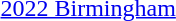<table>
<tr>
<td><a href='#'>2022 Birmingham</a><br></td>
<td></td>
<td></td>
<td></td>
</tr>
</table>
